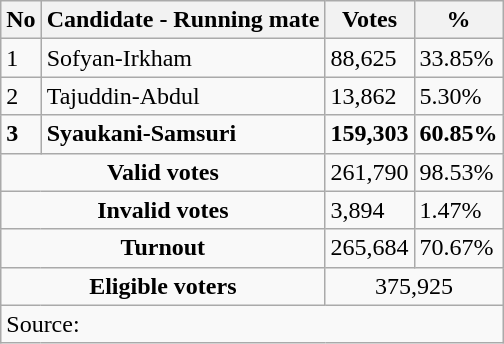<table class="wikitable sortable">
<tr>
<th>No</th>
<th>Candidate - Running mate</th>
<th>Votes</th>
<th>%</th>
</tr>
<tr>
<td>1</td>
<td>Sofyan-Irkham</td>
<td>88,625</td>
<td>33.85%</td>
</tr>
<tr>
<td>2</td>
<td>Tajuddin-Abdul</td>
<td>13,862</td>
<td>5.30%</td>
</tr>
<tr>
<td><strong>3</strong></td>
<td><strong>Syaukani-Samsuri</strong></td>
<td><strong>159,303</strong></td>
<td><strong>60.85%</strong></td>
</tr>
<tr>
<td colspan=2 style="text-align:center;"><strong>Valid votes</strong></td>
<td>261,790</td>
<td>98.53%</td>
</tr>
<tr>
<td colspan=2 style="text-align:center;"><strong>Invalid votes</strong></td>
<td>3,894</td>
<td>1.47%</td>
</tr>
<tr>
<td colspan=2 style="text-align:center;"><strong>Turnout</strong></td>
<td>265,684</td>
<td>70.67%</td>
</tr>
<tr>
<td colspan=2 style="text-align:center;"><strong>Eligible voters</strong></td>
<td colspan=2 style="text-align:center;">375,925</td>
</tr>
<tr>
<td colspan=4>Source:</td>
</tr>
</table>
